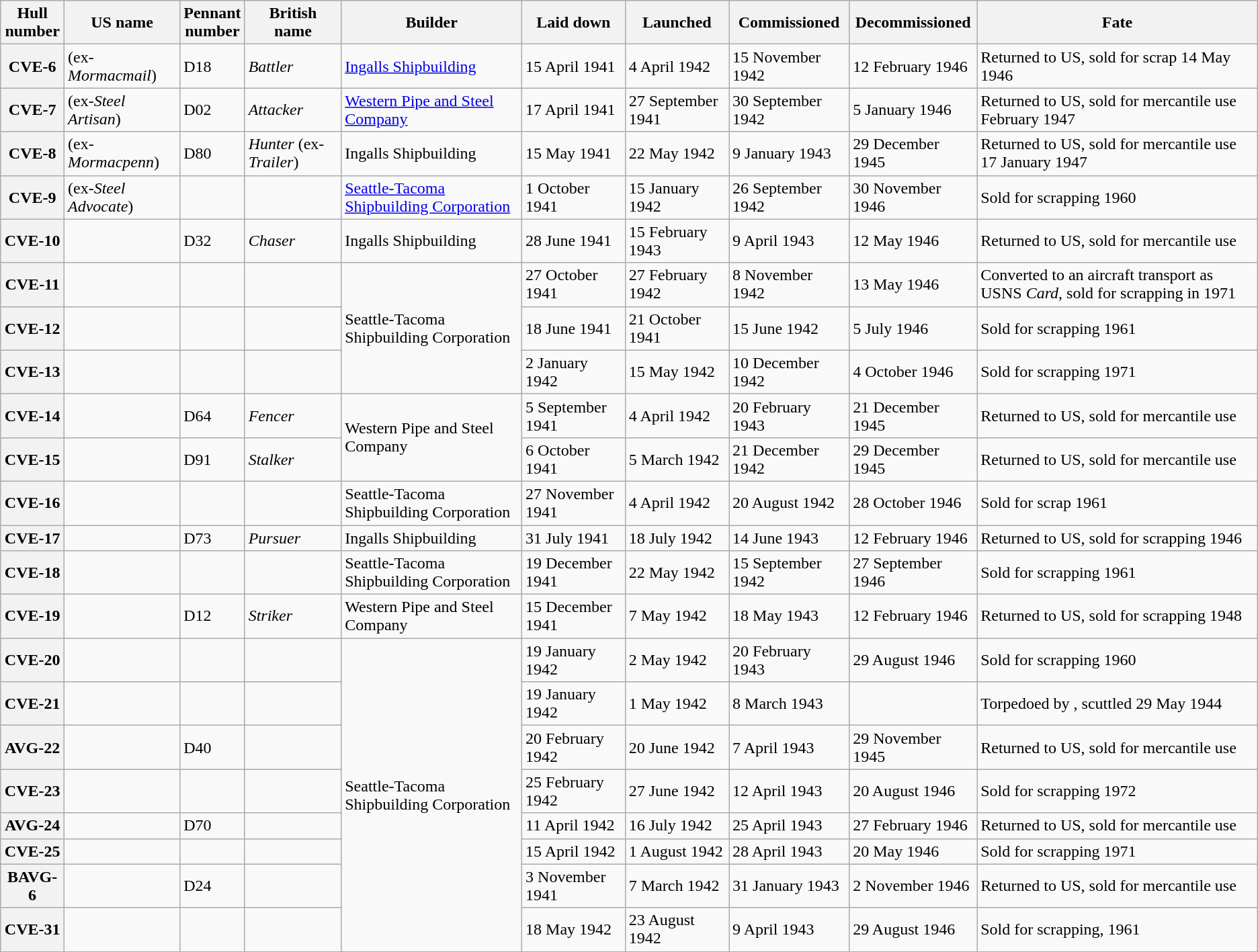<table class="wikitable sortable plainrowheaders">
<tr>
<th scope="col">Hull<br>number</th>
<th scope="col">US name</th>
<th scope="col">Pennant<br>number</th>
<th scope="col">British name</th>
<th scope="col">Builder</th>
<th scope="col">Laid down</th>
<th scope="col">Launched</th>
<th scope="col">Commissioned</th>
<th scope="col">Decommissioned</th>
<th scope="col">Fate</th>
</tr>
<tr>
<th scope="row">CVE-6</th>
<td> (ex-<em>Mormacmail</em>)</td>
<td>D18</td>
<td><em>Battler</em></td>
<td><a href='#'>Ingalls Shipbuilding</a></td>
<td>15 April 1941</td>
<td>4 April 1942</td>
<td>15 November 1942</td>
<td>12 February 1946</td>
<td>Returned to US, sold for scrap 14 May 1946</td>
</tr>
<tr>
<th scope="row">CVE-7</th>
<td> (ex-<em>Steel Artisan</em>)</td>
<td>D02</td>
<td><em>Attacker</em></td>
<td><a href='#'>Western Pipe and Steel Company</a></td>
<td>17 April 1941</td>
<td>27 September 1941</td>
<td>30 September 1942</td>
<td>5 January 1946</td>
<td>Returned to US, sold for mercantile use February 1947</td>
</tr>
<tr>
<th scope="row">CVE-8</th>
<td> (ex-<em>Mormacpenn</em>)</td>
<td>D80</td>
<td><em>Hunter</em> (ex-<em>Trailer</em>)</td>
<td>Ingalls Shipbuilding</td>
<td>15 May 1941</td>
<td>22 May 1942</td>
<td>9 January 1943</td>
<td>29 December 1945</td>
<td>Returned to US, sold for mercantile use 17 January 1947</td>
</tr>
<tr>
<th scope="row">CVE-9</th>
<td> (ex-<em>Steel Advocate</em>)</td>
<td></td>
<td></td>
<td><a href='#'>Seattle-Tacoma Shipbuilding Corporation</a></td>
<td>1 October 1941</td>
<td>15 January 1942</td>
<td>26 September 1942</td>
<td>30 November 1946</td>
<td>Sold for scrapping 1960</td>
</tr>
<tr>
<th scope="row">CVE-10</th>
<td></td>
<td>D32</td>
<td><em>Chaser</em></td>
<td>Ingalls Shipbuilding</td>
<td>28 June 1941</td>
<td>15 February 1943</td>
<td>9 April 1943</td>
<td>12 May 1946</td>
<td>Returned to US, sold for mercantile use</td>
</tr>
<tr>
<th scope="row">CVE-11</th>
<td></td>
<td></td>
<td></td>
<td rowspan=3>Seattle-Tacoma Shipbuilding Corporation</td>
<td>27 October 1941</td>
<td>27 February 1942</td>
<td>8 November 1942</td>
<td>13 May 1946</td>
<td>Converted to an aircraft transport as USNS <em>Card</em>, sold for scrapping in 1971</td>
</tr>
<tr>
<th scope="row">CVE-12</th>
<td></td>
<td></td>
<td></td>
<td>18 June 1941</td>
<td>21 October 1941</td>
<td>15 June 1942</td>
<td>5 July 1946</td>
<td>Sold for scrapping 1961</td>
</tr>
<tr>
<th scope="row">CVE-13</th>
<td></td>
<td></td>
<td></td>
<td>2 January 1942</td>
<td>15 May 1942</td>
<td>10 December 1942</td>
<td>4 October 1946</td>
<td>Sold for scrapping 1971</td>
</tr>
<tr>
<th scope="row">CVE-14</th>
<td></td>
<td>D64</td>
<td><em>Fencer</em></td>
<td rowspan=2>Western Pipe and Steel Company</td>
<td>5 September 1941</td>
<td>4 April 1942</td>
<td>20 February 1943</td>
<td>21 December 1945</td>
<td>Returned to US, sold for mercantile use</td>
</tr>
<tr>
<th scope="row">CVE-15</th>
<td></td>
<td>D91</td>
<td><em>Stalker</em></td>
<td>6 October 1941</td>
<td>5 March 1942</td>
<td>21 December 1942</td>
<td>29 December 1945</td>
<td>Returned to US, sold for mercantile use</td>
</tr>
<tr>
<th scope="row">CVE-16</th>
<td></td>
<td></td>
<td></td>
<td>Seattle-Tacoma Shipbuilding Corporation</td>
<td>27 November 1941</td>
<td>4 April 1942</td>
<td>20 August 1942</td>
<td>28 October 1946</td>
<td>Sold for scrap 1961</td>
</tr>
<tr>
<th scope="row">CVE-17</th>
<td></td>
<td>D73</td>
<td><em>Pursuer</em></td>
<td>Ingalls Shipbuilding</td>
<td>31 July 1941</td>
<td>18 July 1942</td>
<td>14 June 1943</td>
<td>12 February 1946</td>
<td>Returned to US, sold for scrapping 1946</td>
</tr>
<tr>
<th scope="row">CVE-18</th>
<td></td>
<td></td>
<td></td>
<td>Seattle-Tacoma Shipbuilding Corporation</td>
<td>19 December 1941</td>
<td>22 May 1942</td>
<td>15 September 1942</td>
<td>27 September 1946</td>
<td>Sold for scrapping 1961</td>
</tr>
<tr>
<th scope="row">CVE-19</th>
<td></td>
<td>D12</td>
<td><em>Striker</em></td>
<td>Western Pipe and Steel Company</td>
<td>15 December 1941</td>
<td>7 May 1942</td>
<td>18 May 1943</td>
<td>12 February 1946</td>
<td>Returned to US, sold for scrapping 1948</td>
</tr>
<tr>
<th scope="row">CVE-20</th>
<td></td>
<td></td>
<td></td>
<td rowspan=8>Seattle-Tacoma Shipbuilding Corporation</td>
<td>19 January 1942</td>
<td>2 May 1942</td>
<td>20 February 1943</td>
<td>29 August 1946</td>
<td>Sold for scrapping 1960</td>
</tr>
<tr>
<th scope="row">CVE-21</th>
<td></td>
<td></td>
<td></td>
<td>19 January 1942</td>
<td>1 May 1942</td>
<td>8 March 1943</td>
<td></td>
<td>Torpedoed by , scuttled 29 May 1944</td>
</tr>
<tr>
<th scope="row">AVG-22</th>
<td></td>
<td>D40</td>
<td></td>
<td>20 February 1942</td>
<td>20 June 1942</td>
<td>7 April 1943</td>
<td>29 November 1945</td>
<td>Returned to US, sold for mercantile use</td>
</tr>
<tr>
<th scope="row">CVE-23</th>
<td></td>
<td></td>
<td></td>
<td>25 February 1942</td>
<td>27 June 1942</td>
<td>12 April 1943</td>
<td>20 August 1946</td>
<td>Sold for scrapping 1972</td>
</tr>
<tr>
<th scope="row">AVG-24</th>
<td></td>
<td>D70</td>
<td></td>
<td>11 April 1942</td>
<td>16 July 1942</td>
<td>25 April 1943</td>
<td>27 February 1946</td>
<td>Returned to US, sold for mercantile use</td>
</tr>
<tr>
<th scope="row">CVE-25</th>
<td></td>
<td></td>
<td></td>
<td>15 April 1942</td>
<td>1 August 1942</td>
<td>28 April 1943</td>
<td>20 May 1946</td>
<td>Sold for scrapping 1971</td>
</tr>
<tr>
<th scope="row">BAVG-6</th>
<td></td>
<td>D24</td>
<td></td>
<td>3 November 1941</td>
<td>7 March 1942</td>
<td>31 January 1943</td>
<td>2 November 1946</td>
<td>Returned to US, sold for mercantile use</td>
</tr>
<tr>
<th scope="row">CVE-31</th>
<td></td>
<td></td>
<td></td>
<td>18 May 1942</td>
<td>23 August 1942</td>
<td>9 April 1943</td>
<td>29 August 1946</td>
<td>Sold for scrapping, 1961</td>
</tr>
</table>
